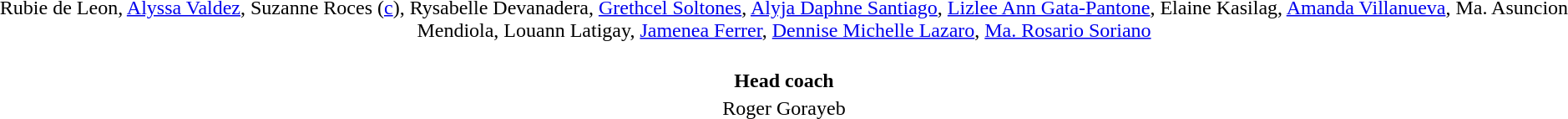<table style="text-align: center; margin-top: 2em; margin-left: auto; margin-right: auto">
<tr>
<td>Rubie de Leon, <a href='#'>Alyssa Valdez</a>, Suzanne Roces (<a href='#'>c</a>), Rysabelle Devanadera, <a href='#'>Grethcel Soltones</a>, <a href='#'>Alyja Daphne Santiago</a>, <a href='#'>Lizlee Ann Gata-Pantone</a>, Elaine Kasilag, <a href='#'>Amanda Villanueva</a>, Ma. Asuncion Mendiola, Louann Latigay, <a href='#'>Jamenea Ferrer</a>, <a href='#'>Dennise Michelle Lazaro</a>, <a href='#'>Ma. Rosario Soriano</a></td>
<td></td>
</tr>
<tr>
<td><br><strong>Head coach</strong></td>
</tr>
<tr>
<td>Roger Gorayeb</td>
</tr>
</table>
